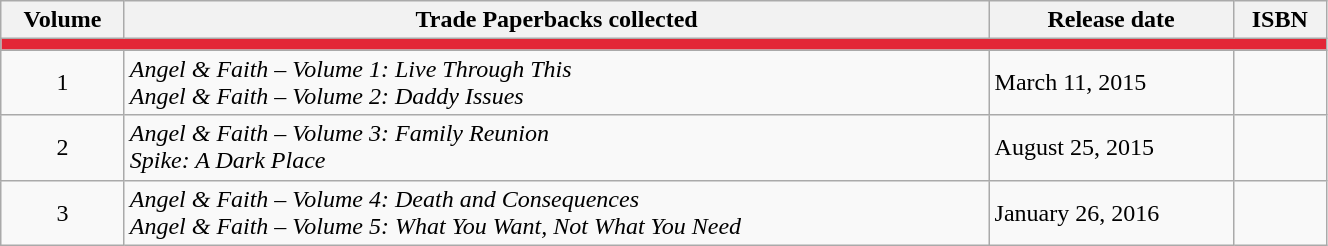<table class="wikitable" style="width:70%">
<tr>
<th>Volume</th>
<th>Trade Paperbacks collected</th>
<th>Release date</th>
<th>ISBN</th>
</tr>
<tr>
<td colspan="6" style="background:#e32636;"></td>
</tr>
<tr>
<td align=center>1</td>
<td><em>Angel & Faith – Volume 1: Live Through This</em><br><em>Angel & Faith – Volume 2: Daddy Issues</em></td>
<td>March 11, 2015</td>
<td></td>
</tr>
<tr>
<td align=center>2</td>
<td><em>Angel & Faith – Volume 3: Family Reunion</em><br><em>Spike: A Dark Place</em></td>
<td>August 25, 2015</td>
<td></td>
</tr>
<tr>
<td align=center>3</td>
<td><em>Angel & Faith – Volume 4: Death and Consequences</em><br><em>Angel & Faith – Volume 5: What You Want, Not What You Need</em></td>
<td>January 26, 2016</td>
<td></td>
</tr>
</table>
